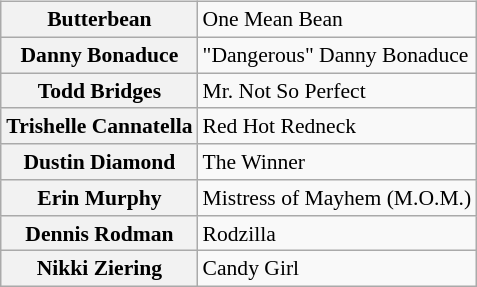<table class=wikitable style="font-size:90%; margin: 0.5em 0 0.5em 1em; float: right">
<tr>
<th>Butterbean</th>
<td>One Mean Bean</td>
</tr>
<tr>
<th>Danny Bonaduce</th>
<td>"Dangerous" Danny Bonaduce</td>
</tr>
<tr>
<th>Todd Bridges</th>
<td>Mr. Not So Perfect</td>
</tr>
<tr>
<th>Trishelle Cannatella</th>
<td>Red Hot Redneck</td>
</tr>
<tr>
<th>Dustin Diamond</th>
<td>The Winner</td>
</tr>
<tr>
<th>Erin Murphy</th>
<td>Mistress of Mayhem (M.O.M.)</td>
</tr>
<tr>
<th>Dennis Rodman</th>
<td>Rodzilla</td>
</tr>
<tr>
<th>Nikki Ziering</th>
<td>Candy Girl</td>
</tr>
</table>
